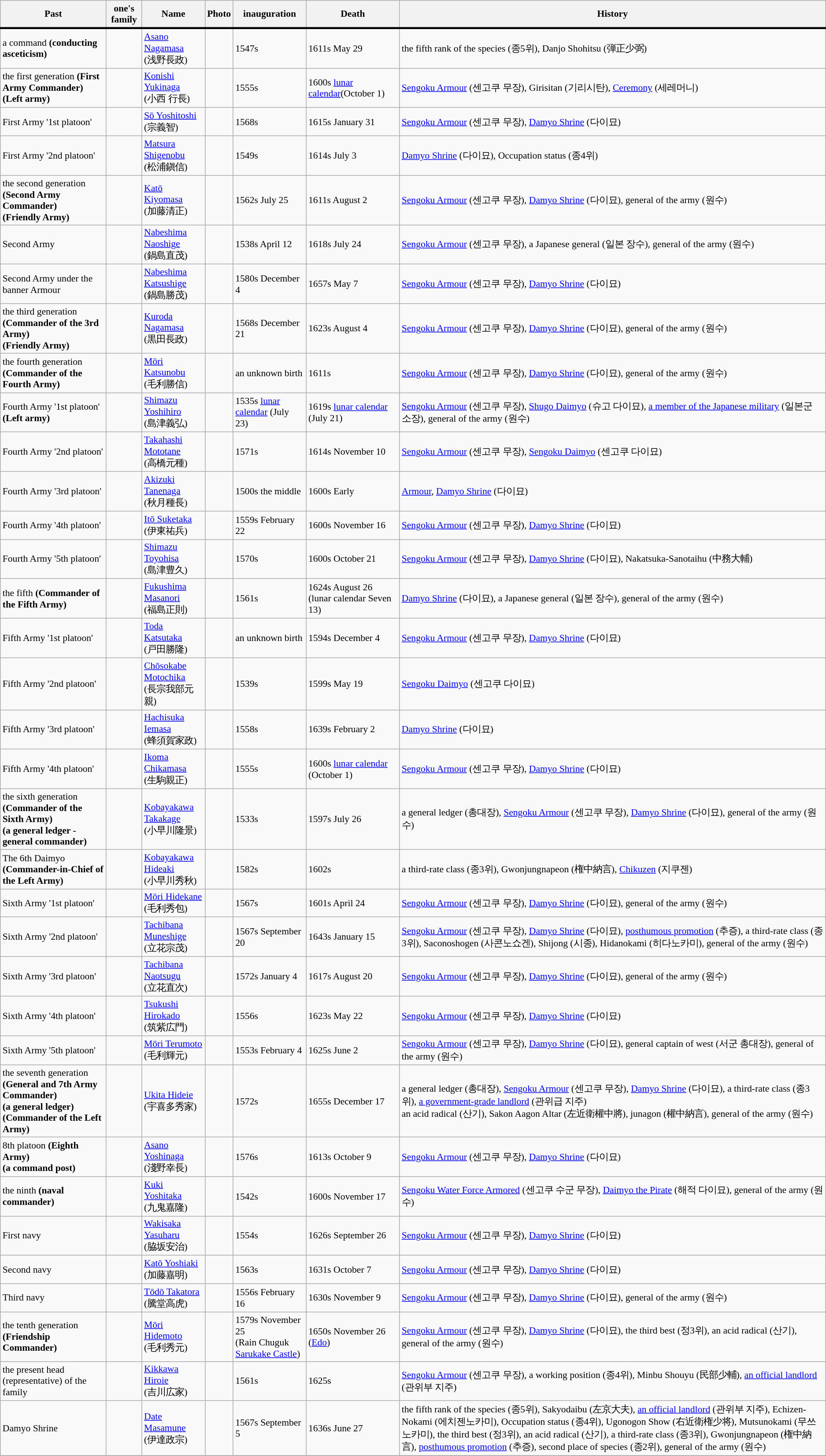<table class="wikitable" style="font-size:90%;">
<tr style="border-bottom:solid 3px #000;">
<th>Past</th>
<th>one's family</th>
<th>Name</th>
<th>Photo</th>
<th>inauguration</th>
<th>Death</th>
<th>History</th>
</tr>
<tr>
<td>a command <strong>(conducting asceticism)</strong></td>
<td></td>
<td><a href='#'>Asano Nagamasa</a><br>(浅野長政)</td>
<td></td>
<td>1547s</td>
<td>1611s May 29</td>
<td>the fifth rank of the species (종5위), Danjo Shohitsu (弾正少弼)</td>
</tr>
<tr>
<td>the first generation <strong>(First Army Commander)</strong><br><strong>(Left army)</strong></td>
<td></td>
<td><a href='#'>Konishi Yukinaga</a><br>(小西 行長)</td>
<td></td>
<td>1555s</td>
<td>1600s <a href='#'>lunar calendar</a>(October 1)</td>
<td><a href='#'>Sengoku Armour</a> (센고쿠 무장), Girisitan (기리시탄), <a href='#'>Ceremony</a> (세레머니)</td>
</tr>
<tr>
<td>First Army '1st platoon'</td>
<td></td>
<td><a href='#'>Sō Yoshitoshi</a><br>(宗義智)</td>
<td></td>
<td>1568s</td>
<td>1615s January 31</td>
<td><a href='#'>Sengoku Armour</a> (센고쿠 무장), <a href='#'>Damyo Shrine</a> (다이묘)</td>
</tr>
<tr>
<td>First Army '2nd platoon'</td>
<td></td>
<td><a href='#'>Matsura Shigenobu</a><br>(松浦鎭信)</td>
<td></td>
<td>1549s</td>
<td>1614s July 3</td>
<td><a href='#'>Damyo Shrine</a> (다이묘), Occupation status (종4위)</td>
</tr>
<tr>
<td>the second generation <strong>(Second Army Commander)</strong><br><strong>(Friendly Army)</strong></td>
<td></td>
<td><a href='#'>Katō Kiyomasa</a><br>(加藤清正)</td>
<td></td>
<td>1562s July 25</td>
<td>1611s August 2</td>
<td><a href='#'>Sengoku Armour</a> (센고쿠 무장), <a href='#'>Damyo Shrine</a> (다이묘), general of the army (원수)</td>
</tr>
<tr>
<td>Second Army</td>
<td></td>
<td><a href='#'>Nabeshima Naoshige</a><br>(鍋島直茂)</td>
<td></td>
<td>1538s April 12</td>
<td>1618s July 24</td>
<td><a href='#'>Sengoku Armour</a> (센고쿠 무장), a Japanese general (일본 장수), general of the army (원수)</td>
</tr>
<tr>
<td>Second Army under the banner Armour</td>
<td></td>
<td><a href='#'>Nabeshima Katsushige</a><br>(鍋島勝茂)</td>
<td></td>
<td>1580s December 4</td>
<td>1657s May 7</td>
<td><a href='#'>Sengoku Armour</a> (센고쿠 무장), <a href='#'>Damyo Shrine</a> (다이묘)</td>
</tr>
<tr>
<td>the third generation <strong>(Commander of the 3rd Army)</strong><br><strong>(Friendly Army)</strong></td>
<td></td>
<td><a href='#'>Kuroda Nagamasa</a><br>(黒田長政)</td>
<td></td>
<td>1568s December 21</td>
<td>1623s August 4</td>
<td><a href='#'>Sengoku Armour</a> (센고쿠 무장), <a href='#'>Damyo Shrine</a> (다이묘), general of the army (원수)</td>
</tr>
<tr>
<td>the fourth generation <strong>(Commander of the Fourth Army)</strong></td>
<td></td>
<td><a href='#'>Mōri Katsunobu</a><br>(毛利勝信)</td>
<td></td>
<td>an unknown birth</td>
<td>1611s</td>
<td><a href='#'>Sengoku Armour</a> (센고쿠 무장), <a href='#'>Damyo Shrine</a> (다이묘), general of the army (원수)</td>
</tr>
<tr>
<td>Fourth Army '1st platoon' <strong>(Left army)</strong></td>
<td></td>
<td><a href='#'>Shimazu Yoshihiro</a><br>(島津義弘)</td>
<td></td>
<td>1535s <a href='#'>lunar calendar</a> (July 23)</td>
<td>1619s <a href='#'>lunar calendar</a> (July 21)</td>
<td><a href='#'>Sengoku Armour</a> (센고쿠 무장), <a href='#'>Shugo Daimyo</a> (슈고 다이묘), <a href='#'>a member of the Japanese military</a> (일본군 소장), general of the army (원수)</td>
</tr>
<tr>
<td>Fourth Army '2nd platoon'</td>
<td></td>
<td><a href='#'>Takahashi Mototane</a><br>(高橋元種)</td>
<td></td>
<td>1571s</td>
<td>1614s November 10</td>
<td><a href='#'>Sengoku Armour</a> (센고쿠 무장), <a href='#'>Sengoku Daimyo</a> (센고쿠 다이묘)</td>
</tr>
<tr>
<td>Fourth Army '3rd platoon'</td>
<td></td>
<td><a href='#'>Akizuki Tanenaga</a><br>(秋月種長)</td>
<td></td>
<td>1500s the middle</td>
<td>1600s Early</td>
<td><a href='#'>Armour</a>, <a href='#'>Damyo Shrine</a> (다이묘)</td>
</tr>
<tr>
<td>Fourth Army '4th platoon'</td>
<td></td>
<td><a href='#'>Itō Suketaka</a><br>(伊東祐兵)</td>
<td></td>
<td>1559s February 22</td>
<td>1600s November 16</td>
<td><a href='#'>Sengoku Armour</a> (센고쿠 무장), <a href='#'>Damyo Shrine</a> (다이묘)</td>
</tr>
<tr>
<td>Fourth Army '5th platoon'</td>
<td></td>
<td><a href='#'>Shimazu Toyohisa</a><br>(島津豊久)</td>
<td></td>
<td>1570s</td>
<td>1600s October 21</td>
<td><a href='#'>Sengoku Armour</a> (센고쿠 무장), <a href='#'>Damyo Shrine</a> (다이묘), Nakatsuka-Sanotaihu (中務大輔)</td>
</tr>
<tr>
<td>the fifth <strong>(Commander of the Fifth Army)</strong></td>
<td></td>
<td><a href='#'>Fukushima Masanori</a><br>(福島正則)</td>
<td></td>
<td>1561s</td>
<td>1624s August 26 (lunar calendar Seven 13)</td>
<td><a href='#'>Damyo Shrine</a> (다이묘), a Japanese general (일본 장수), general of the army (원수)</td>
</tr>
<tr>
<td>Fifth Army '1st platoon'</td>
<td></td>
<td><a href='#'>Toda Katsutaka</a><br>(戸田勝隆)</td>
<td></td>
<td>an unknown birth</td>
<td>1594s December 4</td>
<td><a href='#'>Sengoku Armour</a> (센고쿠 무장), <a href='#'>Damyo Shrine</a> (다이묘)</td>
</tr>
<tr>
<td>Fifth Army '2nd platoon'</td>
<td></td>
<td><a href='#'>Chōsokabe Motochika</a><br>(長宗我部元親)</td>
<td></td>
<td>1539s</td>
<td>1599s May 19</td>
<td><a href='#'>Sengoku Daimyo</a> (센고쿠 다이묘)</td>
</tr>
<tr>
<td>Fifth Army '3rd platoon'</td>
<td></td>
<td><a href='#'>Hachisuka Iemasa</a><br>(蜂須賀家政)</td>
<td></td>
<td>1558s</td>
<td>1639s February 2</td>
<td><a href='#'>Damyo Shrine</a> (다이묘)</td>
</tr>
<tr>
<td>Fifth Army '4th platoon'</td>
<td></td>
<td><a href='#'>Ikoma Chikamasa</a><br>(生駒親正)</td>
<td></td>
<td>1555s</td>
<td>1600s <a href='#'>lunar calendar</a> (October 1)</td>
<td><a href='#'>Sengoku Armour</a> (센고쿠 무장), <a href='#'>Damyo Shrine</a> (다이묘)</td>
</tr>
<tr>
<td>the sixth generation <strong>(Commander of the Sixth Army)</strong><br><strong>(a general ledger - general commander)</strong></td>
<td></td>
<td><a href='#'>Kobayakawa Takakage</a><br>(小早川隆景)</td>
<td></td>
<td>1533s</td>
<td>1597s July 26</td>
<td>a general ledger (총대장), <a href='#'>Sengoku Armour</a> (센고쿠 무장), <a href='#'>Damyo Shrine</a> (다이묘), general of the army (원수)</td>
</tr>
<tr>
<td>The 6th Daimyo <strong>(Commander-in-Chief of the Left Army)</strong></td>
<td></td>
<td><a href='#'>Kobayakawa Hideaki</a><br>(小早川秀秋)</td>
<td></td>
<td>1582s</td>
<td>1602s</td>
<td>a third-rate class (종3위), Gwonjungnapeon (権中納言), <a href='#'>Chikuzen</a> (지쿠젠)</td>
</tr>
<tr>
<td>Sixth Army '1st platoon'</td>
<td></td>
<td><a href='#'>Mōri Hidekane</a><br>(毛利秀包)</td>
<td></td>
<td>1567s</td>
<td>1601s April 24</td>
<td><a href='#'>Sengoku Armour</a> (센고쿠 무장), <a href='#'>Damyo Shrine</a> (다이묘), general of the army (원수)</td>
</tr>
<tr>
<td>Sixth Army '2nd platoon'</td>
<td></td>
<td><a href='#'>Tachibana Muneshige</a><br>(立花宗茂)</td>
<td></td>
<td>1567s September 20</td>
<td>1643s January 15</td>
<td><a href='#'>Sengoku Armour</a> (센고쿠 무장), <a href='#'>Damyo Shrine</a> (다이묘), <a href='#'>posthumous promotion</a> (추증), a third-rate class (종3위), Saconoshogen (사콘노쇼겐), Shijong (시종), Hidanokami (히다노카미), general of the army (원수)</td>
</tr>
<tr>
<td>Sixth Army '3rd platoon'</td>
<td></td>
<td><a href='#'>Tachibana Naotsugu</a><br>(立花直次)</td>
<td></td>
<td>1572s January 4</td>
<td>1617s August 20</td>
<td><a href='#'>Sengoku Armour</a> (센고쿠 무장), <a href='#'>Damyo Shrine</a> (다이묘), general of the army (원수)</td>
</tr>
<tr>
<td>Sixth Army '4th platoon'</td>
<td></td>
<td><a href='#'>Tsukushi Hirokado</a><br>(筑紫広門)</td>
<td></td>
<td>1556s</td>
<td>1623s May 22</td>
<td><a href='#'>Sengoku Armour</a> (센고쿠 무장), <a href='#'>Damyo Shrine</a> (다이묘)</td>
</tr>
<tr>
<td>Sixth Army '5th platoon'</td>
<td></td>
<td><a href='#'>Mōri Terumoto</a><br>(毛利輝元)</td>
<td></td>
<td>1553s February 4</td>
<td>1625s June 2</td>
<td><a href='#'>Sengoku Armour</a> (센고쿠 무장), <a href='#'>Damyo Shrine</a> (다이묘), general captain of west (서군 총대장), general of the army (원수)</td>
</tr>
<tr>
<td>the seventh generation <strong>(General and 7th Army Commander)</strong><br><strong>(a general ledger)</strong><br><strong>(Commander of the Left Army)</strong></td>
<td></td>
<td><a href='#'>Ukita Hideie</a><br>(宇喜多秀家)</td>
<td></td>
<td>1572s</td>
<td>1655s December 17</td>
<td>a general ledger (총대장), <a href='#'>Sengoku Armour</a> (센고쿠 무장), <a href='#'>Damyo Shrine</a> (다이묘), a third-rate class (종3위), <a href='#'>a government-grade landlord</a> (관위급 지주)<br>an acid radical (산기), Sakon Aagon Altar (左近衛權中將), junagon (權中納言), general of the army (원수)</td>
</tr>
<tr>
<td>8th platoon <strong>(Eighth Army)</strong><br><strong>(a command post)</strong></td>
<td></td>
<td><a href='#'>Asano Yoshinaga</a><br>(淺野幸長)</td>
<td></td>
<td>1576s</td>
<td>1613s October 9</td>
<td><a href='#'>Sengoku Armour</a> (센고쿠 무장), <a href='#'>Damyo Shrine</a> (다이묘)</td>
</tr>
<tr>
<td>the ninth <strong>(naval commander)</strong></td>
<td></td>
<td><a href='#'>Kuki Yoshitaka</a><br>(九鬼嘉隆)</td>
<td></td>
<td>1542s</td>
<td>1600s November 17</td>
<td><a href='#'>Sengoku Water Force Armored</a> (센고쿠 수군 무장), <a href='#'>Daimyo the Pirate</a> (해적 다이묘), general of the army (원수)</td>
</tr>
<tr>
<td>First navy</td>
<td></td>
<td><a href='#'>Wakisaka Yasuharu</a><br>(脇坂安治)</td>
<td></td>
<td>1554s</td>
<td>1626s September 26</td>
<td><a href='#'>Sengoku Armour</a> (센고쿠 무장), <a href='#'>Damyo Shrine</a> (다이묘)</td>
</tr>
<tr>
<td>Second navy</td>
<td></td>
<td><a href='#'>Katō Yoshiaki</a><br>(加藤嘉明)</td>
<td></td>
<td>1563s</td>
<td>1631s October 7</td>
<td><a href='#'>Sengoku Armour</a> (센고쿠 무장), <a href='#'>Damyo Shrine</a> (다이묘)</td>
</tr>
<tr>
<td>Third navy</td>
<td></td>
<td><a href='#'>Tōdō Takatora</a><br>(騰堂高虎)</td>
<td></td>
<td>1556s February 16</td>
<td>1630s November 9</td>
<td><a href='#'>Sengoku Armour</a> (센고쿠 무장), <a href='#'>Damyo Shrine</a> (다이묘), general of the army (원수)</td>
</tr>
<tr>
<td>the tenth generation <strong>(Friendship Commander)</strong></td>
<td></td>
<td><a href='#'>Mōri Hidemoto</a><br>(毛利秀元)</td>
<td></td>
<td>1579s November 25<br>(Rain Chuguk <a href='#'>Sarukake Castle</a>)</td>
<td>1650s November 26 (<a href='#'>Edo</a>)</td>
<td><a href='#'>Sengoku Armour</a> (센고쿠 무장), <a href='#'>Damyo Shrine</a> (다이묘), the third best (정3위), an acid radical (산기), general of the army (원수)</td>
</tr>
<tr>
<td>the present head (representative) of the family</td>
<td></td>
<td><a href='#'>Kikkawa Hiroie</a><br>(吉川広家)</td>
<td></td>
<td>1561s</td>
<td>1625s</td>
<td><a href='#'>Sengoku Armour</a> (센고쿠 무장), a working position (종4위), Minbu Shouyu (民部少輔), <a href='#'>an official landlord</a> (관위부 지주)</td>
</tr>
<tr>
<td>Damyo Shrine</td>
<td></td>
<td><a href='#'>Date Masamune</a><br>(伊達政宗)</td>
<td></td>
<td>1567s September 5</td>
<td>1636s June 27</td>
<td>the fifth rank of the species (종5위), Sakyodaibu (左京大夫), <a href='#'>an official landlord</a> (관위부 지주), Echizen-Nokami (에치젠노카미), Occupation status (종4위), Ugonogon Show (右近衛権少将), Mutsunokami (무쓰노카미), the third best (정3위), an acid radical (산기), a third-rate class (종3위), Gwonjungnapeon (権中納言), <a href='#'>posthumous promotion</a> (추증), second place of species (종2위), general of the army (원수)</td>
</tr>
<tr>
</tr>
</table>
